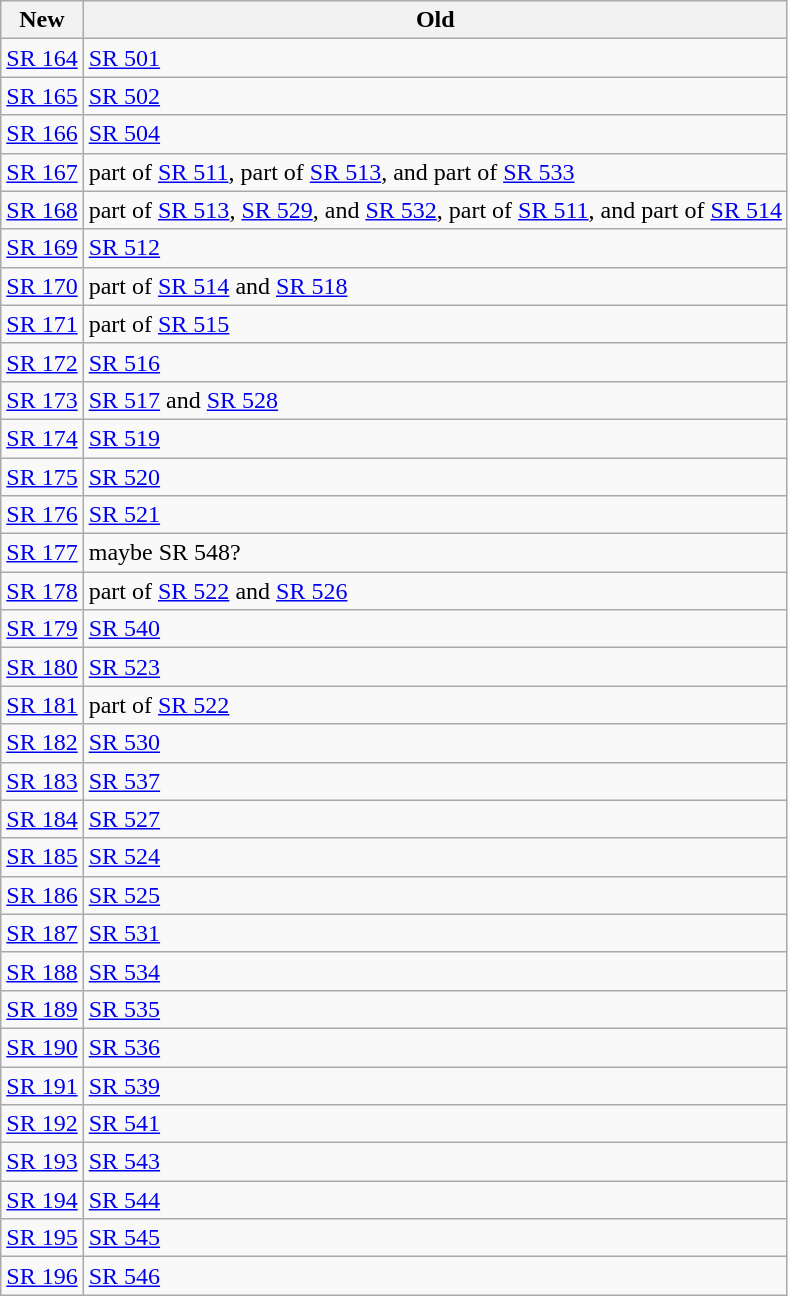<table class=wikitable>
<tr>
<th>New</th>
<th>Old</th>
</tr>
<tr>
<td><a href='#'>SR 164</a></td>
<td><a href='#'>SR 501</a></td>
</tr>
<tr>
<td><a href='#'>SR 165</a></td>
<td><a href='#'>SR 502</a></td>
</tr>
<tr>
<td><a href='#'>SR 166</a></td>
<td><a href='#'>SR 504</a></td>
</tr>
<tr>
<td><a href='#'>SR 167</a></td>
<td>part of <a href='#'>SR 511</a>, part of <a href='#'>SR 513</a>, and part of <a href='#'>SR 533</a></td>
</tr>
<tr>
<td><a href='#'>SR 168</a></td>
<td>part of <a href='#'>SR 513</a>, <a href='#'>SR 529</a>, and <a href='#'>SR 532</a>, part of <a href='#'>SR 511</a>, and part of <a href='#'>SR 514</a></td>
</tr>
<tr>
<td><a href='#'>SR 169</a></td>
<td><a href='#'>SR 512</a></td>
</tr>
<tr>
<td><a href='#'>SR 170</a></td>
<td>part of <a href='#'>SR 514</a> and <a href='#'>SR 518</a></td>
</tr>
<tr>
<td><a href='#'>SR 171</a></td>
<td>part of <a href='#'>SR 515</a></td>
</tr>
<tr>
<td><a href='#'>SR 172</a></td>
<td><a href='#'>SR 516</a></td>
</tr>
<tr>
<td><a href='#'>SR 173</a></td>
<td><a href='#'>SR 517</a> and <a href='#'>SR 528</a></td>
</tr>
<tr>
<td><a href='#'>SR 174</a></td>
<td><a href='#'>SR 519</a></td>
</tr>
<tr>
<td><a href='#'>SR 175</a></td>
<td><a href='#'>SR 520</a></td>
</tr>
<tr>
<td><a href='#'>SR 176</a></td>
<td><a href='#'>SR 521</a></td>
</tr>
<tr>
<td><a href='#'>SR 177</a></td>
<td>maybe SR 548?</td>
</tr>
<tr>
<td><a href='#'>SR 178</a></td>
<td>part of <a href='#'>SR 522</a> and <a href='#'>SR 526</a></td>
</tr>
<tr>
<td><a href='#'>SR 179</a></td>
<td><a href='#'>SR 540</a></td>
</tr>
<tr>
<td><a href='#'>SR 180</a></td>
<td><a href='#'>SR 523</a></td>
</tr>
<tr>
<td><a href='#'>SR 181</a></td>
<td>part of <a href='#'>SR 522</a></td>
</tr>
<tr>
<td><a href='#'>SR 182</a></td>
<td><a href='#'>SR 530</a></td>
</tr>
<tr>
<td><a href='#'>SR 183</a></td>
<td><a href='#'>SR 537</a></td>
</tr>
<tr>
<td><a href='#'>SR 184</a></td>
<td><a href='#'>SR 527</a></td>
</tr>
<tr>
<td><a href='#'>SR 185</a></td>
<td><a href='#'>SR 524</a></td>
</tr>
<tr>
<td><a href='#'>SR 186</a></td>
<td><a href='#'>SR 525</a></td>
</tr>
<tr>
<td><a href='#'>SR 187</a></td>
<td><a href='#'>SR 531</a></td>
</tr>
<tr>
<td><a href='#'>SR 188</a></td>
<td><a href='#'>SR 534</a></td>
</tr>
<tr>
<td><a href='#'>SR 189</a></td>
<td><a href='#'>SR 535</a></td>
</tr>
<tr>
<td><a href='#'>SR 190</a></td>
<td><a href='#'>SR 536</a></td>
</tr>
<tr>
<td><a href='#'>SR 191</a></td>
<td><a href='#'>SR 539</a></td>
</tr>
<tr>
<td><a href='#'>SR 192</a></td>
<td><a href='#'>SR 541</a></td>
</tr>
<tr>
<td><a href='#'>SR 193</a></td>
<td><a href='#'>SR 543</a></td>
</tr>
<tr>
<td><a href='#'>SR 194</a></td>
<td><a href='#'>SR 544</a></td>
</tr>
<tr>
<td><a href='#'>SR 195</a></td>
<td><a href='#'>SR 545</a></td>
</tr>
<tr>
<td><a href='#'>SR 196</a></td>
<td><a href='#'>SR 546</a></td>
</tr>
</table>
